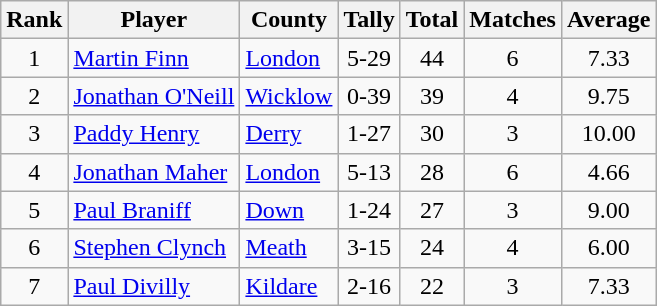<table class="wikitable">
<tr>
<th>Rank</th>
<th>Player</th>
<th>County</th>
<th>Tally</th>
<th>Total</th>
<th>Matches</th>
<th>Average</th>
</tr>
<tr>
<td rowspan=1 align=center>1</td>
<td><a href='#'>Martin Finn</a></td>
<td><a href='#'>London</a></td>
<td align=center>5-29</td>
<td align=center>44</td>
<td align=center>6</td>
<td align=center>7.33</td>
</tr>
<tr>
<td rowspan=1 align=center>2</td>
<td><a href='#'>Jonathan O'Neill</a></td>
<td><a href='#'>Wicklow</a></td>
<td align=center>0-39</td>
<td align=center>39</td>
<td align=center>4</td>
<td align=center>9.75</td>
</tr>
<tr>
<td rowspan=1 align=center>3</td>
<td><a href='#'>Paddy Henry</a></td>
<td><a href='#'>Derry</a></td>
<td align=center>1-27</td>
<td align=center>30</td>
<td align=center>3</td>
<td align=center>10.00</td>
</tr>
<tr>
<td rowspan=1 align=center>4</td>
<td><a href='#'>Jonathan Maher</a></td>
<td><a href='#'>London</a></td>
<td align=center>5-13</td>
<td align=center>28</td>
<td align=center>6</td>
<td align=center>4.66</td>
</tr>
<tr>
<td rowspan=1 align=center>5</td>
<td><a href='#'>Paul Braniff</a></td>
<td><a href='#'>Down</a></td>
<td align=center>1-24</td>
<td align=center>27</td>
<td align=center>3</td>
<td align=center>9.00</td>
</tr>
<tr>
<td rowspan=1 align=center>6</td>
<td><a href='#'>Stephen Clynch</a></td>
<td><a href='#'>Meath</a></td>
<td align=center>3-15</td>
<td align=center>24</td>
<td align=center>4</td>
<td align=center>6.00</td>
</tr>
<tr>
<td rowspan=1 align=center>7</td>
<td><a href='#'>Paul Divilly</a></td>
<td><a href='#'>Kildare</a></td>
<td align=center>2-16</td>
<td align=center>22</td>
<td align=center>3</td>
<td align=center>7.33</td>
</tr>
</table>
